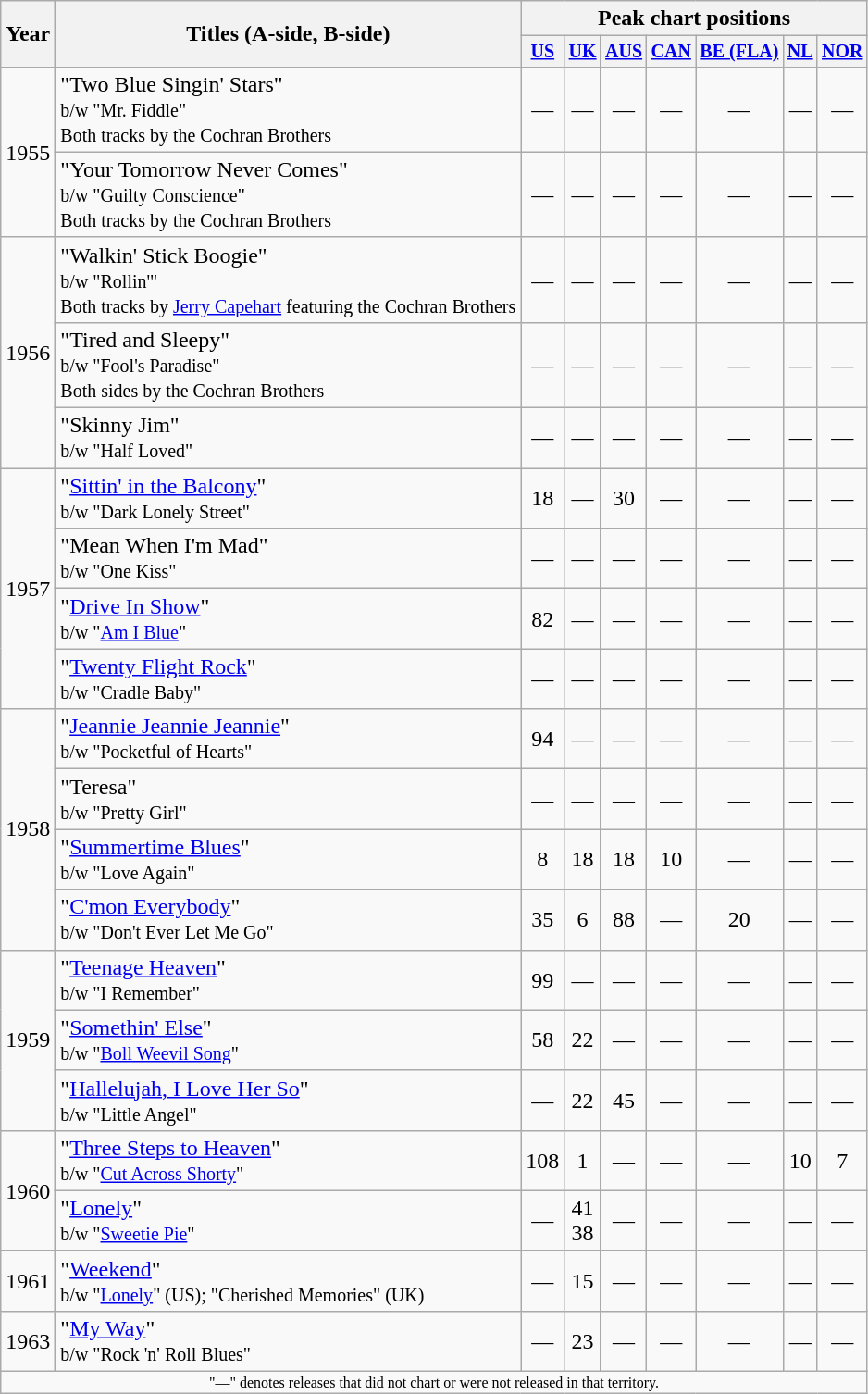<table class="wikitable" style="text-align:center;">
<tr>
<th rowspan="2">Year</th>
<th rowspan="2">Titles (A-side, B-side)</th>
<th colspan="7">Peak chart positions</th>
</tr>
<tr style="font-size:smaller;">
<th><a href='#'>US</a><br></th>
<th><a href='#'>UK</a><br></th>
<th><a href='#'>AUS</a></th>
<th><a href='#'>CAN</a><br></th>
<th><a href='#'>BE (FLA)</a><br></th>
<th><a href='#'>NL</a><br></th>
<th><a href='#'>NOR</a><br></th>
</tr>
<tr>
<td rowspan="2">1955</td>
<td align="left">"Two Blue Singin' Stars"<br><small>b/w "Mr. Fiddle"</small><br><small>Both tracks by the Cochran Brothers</small></td>
<td>—</td>
<td>—</td>
<td>—</td>
<td>—</td>
<td>—</td>
<td>—</td>
<td>—</td>
</tr>
<tr>
<td align="left">"Your Tomorrow Never Comes"<br><small>b/w "Guilty Conscience"</small><br><small>Both tracks by the Cochran Brothers</small></td>
<td>—</td>
<td>—</td>
<td>—</td>
<td>—</td>
<td>—</td>
<td>—</td>
<td>—</td>
</tr>
<tr>
<td rowspan="3">1956</td>
<td align="left">"Walkin' Stick Boogie"<br><small>b/w "Rollin'"</small><br><small>Both tracks by <a href='#'>Jerry Capehart</a> featuring the Cochran Brothers</small></td>
<td>—</td>
<td>—</td>
<td>—</td>
<td>—</td>
<td>—</td>
<td>—</td>
<td>—</td>
</tr>
<tr>
<td align="left">"Tired and Sleepy"<br><small>b/w "Fool's Paradise"</small><br><small>Both sides by the Cochran Brothers</small></td>
<td>—</td>
<td>—</td>
<td>—</td>
<td>—</td>
<td>—</td>
<td>—</td>
<td>—</td>
</tr>
<tr>
<td align="left">"Skinny Jim"<br><small>b/w "Half Loved"</small></td>
<td>—</td>
<td>—</td>
<td>—</td>
<td>—</td>
<td>—</td>
<td>—</td>
<td>—</td>
</tr>
<tr>
<td rowspan="4">1957</td>
<td align="left">"<a href='#'>Sittin' in the Balcony</a>"<br><small>b/w "Dark Lonely Street"</small></td>
<td>18</td>
<td>—</td>
<td>30</td>
<td>—</td>
<td>—</td>
<td>—</td>
<td>—</td>
</tr>
<tr>
<td align="left">"Mean When I'm Mad"<br><small>b/w "One Kiss"</small></td>
<td>—</td>
<td>—</td>
<td>—</td>
<td>—</td>
<td>—</td>
<td>—</td>
<td>—</td>
</tr>
<tr>
<td align="left">"<a href='#'>Drive In Show</a>"<br><small>b/w "<a href='#'>Am I Blue</a>"</small></td>
<td>82</td>
<td>—</td>
<td>—</td>
<td>—</td>
<td>—</td>
<td>—</td>
<td>—</td>
</tr>
<tr>
<td align="left">"<a href='#'>Twenty Flight Rock</a>"<br><small>b/w "Cradle Baby"</small></td>
<td>—</td>
<td>—</td>
<td>—</td>
<td>—</td>
<td>—</td>
<td>—</td>
<td>—</td>
</tr>
<tr>
<td rowspan="4">1958</td>
<td align="left">"<a href='#'>Jeannie Jeannie Jeannie</a>"<br><small>b/w "Pocketful of Hearts"</small></td>
<td>94</td>
<td>—</td>
<td>—</td>
<td>—</td>
<td>—</td>
<td>—</td>
<td>—</td>
</tr>
<tr>
<td align="left">"Teresa"<br><small>b/w "Pretty Girl"</small></td>
<td>—</td>
<td>—</td>
<td>—</td>
<td>—</td>
<td>—</td>
<td>—</td>
<td>—</td>
</tr>
<tr>
<td align="left">"<a href='#'>Summertime Blues</a>"<br><small>b/w "Love Again"</small></td>
<td>8</td>
<td>18</td>
<td>18</td>
<td>10</td>
<td>—</td>
<td>—</td>
<td>—</td>
</tr>
<tr>
<td align="left">"<a href='#'>C'mon Everybody</a>"<br><small>b/w "Don't Ever Let Me Go"</small></td>
<td>35</td>
<td>6</td>
<td>88</td>
<td>—</td>
<td>20</td>
<td>—</td>
<td>—</td>
</tr>
<tr>
<td rowspan="3">1959</td>
<td align="left">"<a href='#'>Teenage Heaven</a>"<br><small>b/w "I Remember"</small></td>
<td>99</td>
<td>—</td>
<td>—</td>
<td>—</td>
<td>—</td>
<td>—</td>
<td>—</td>
</tr>
<tr>
<td align="left">"<a href='#'>Somethin' Else</a>"<br><small>b/w "<a href='#'>Boll Weevil Song</a>"</small></td>
<td>58</td>
<td>22</td>
<td>—</td>
<td>—</td>
<td>—</td>
<td>—</td>
<td>—</td>
</tr>
<tr>
<td align="left">"<a href='#'>Hallelujah, I Love Her So</a>"<br><small>b/w "Little Angel"</small></td>
<td>—</td>
<td>22</td>
<td>45</td>
<td>—</td>
<td>—</td>
<td>—</td>
<td>—</td>
</tr>
<tr>
<td rowspan="2">1960</td>
<td align="left">"<a href='#'>Three Steps to Heaven</a>"<br><small>b/w "<a href='#'>Cut Across Shorty</a>"</small></td>
<td>108</td>
<td>1</td>
<td>—</td>
<td>—</td>
<td>—</td>
<td>10</td>
<td>7</td>
</tr>
<tr>
<td align="left">"<a href='#'>Lonely</a>"<br><small>b/w "<a href='#'>Sweetie Pie</a>"</small></td>
<td>—</td>
<td>41<br>38</td>
<td>—</td>
<td>—</td>
<td>—</td>
<td>—</td>
<td>—</td>
</tr>
<tr>
<td>1961</td>
<td align="left">"<a href='#'>Weekend</a>"<br><small>b/w "<a href='#'>Lonely</a>" (US); "Cherished Memories" (UK)</small></td>
<td>—</td>
<td>15</td>
<td>—</td>
<td>—</td>
<td>—</td>
<td>—</td>
<td>—</td>
</tr>
<tr>
<td>1963</td>
<td align="left">"<a href='#'>My Way</a>"<br><small>b/w "Rock 'n' Roll Blues"</small></td>
<td>—</td>
<td>23</td>
<td>—</td>
<td>—</td>
<td>—</td>
<td>—</td>
<td>—</td>
</tr>
<tr>
<td colspan="9" style="font-size:8pt">"—" denotes releases that did not chart or were not released in that territory.</td>
</tr>
</table>
